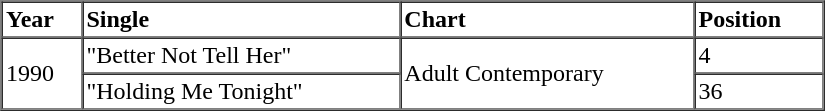<table border=1 cellspacing=0 cellpadding=2 width="550px">
<tr>
<th align="left">Year</th>
<th align="left">Single</th>
<th align="left">Chart</th>
<th align="left">Position</th>
</tr>
<tr>
<td align="left" rowspan="2">1990</td>
<td align="left">"Better Not Tell Her"</td>
<td align="left" rowspan="2">Adult Contemporary</td>
<td align="left">4</td>
</tr>
<tr>
<td align="left">"Holding Me Tonight"</td>
<td align="left">36</td>
</tr>
<tr>
</tr>
</table>
